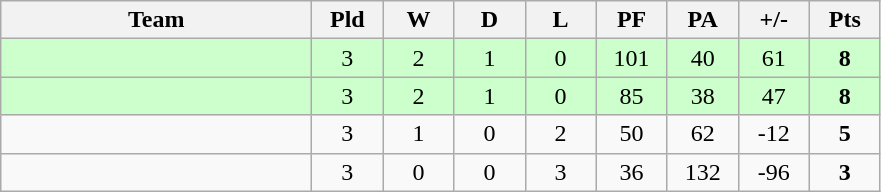<table class="wikitable" style="text-align: center;">
<tr>
<th width="200">Team</th>
<th width="40">Pld</th>
<th width="40">W</th>
<th width="40">D</th>
<th width="40">L</th>
<th width="40">PF</th>
<th width="40">PA</th>
<th width="40">+/-</th>
<th width="40">Pts</th>
</tr>
<tr style="background:#ccffcc;">
<td style="text-align:left;"></td>
<td>3</td>
<td>2</td>
<td>1</td>
<td>0</td>
<td>101</td>
<td>40</td>
<td>61</td>
<td><strong>8</strong></td>
</tr>
<tr style="background:#ccffcc;">
<td style="text-align:left;"></td>
<td>3</td>
<td>2</td>
<td>1</td>
<td>0</td>
<td>85</td>
<td>38</td>
<td>47</td>
<td><strong>8</strong></td>
</tr>
<tr>
<td style="text-align:left;"></td>
<td>3</td>
<td>1</td>
<td>0</td>
<td>2</td>
<td>50</td>
<td>62</td>
<td>-12</td>
<td><strong>5</strong></td>
</tr>
<tr>
<td style="text-align:left;"></td>
<td>3</td>
<td>0</td>
<td>0</td>
<td>3</td>
<td>36</td>
<td>132</td>
<td>-96</td>
<td><strong>3</strong></td>
</tr>
</table>
